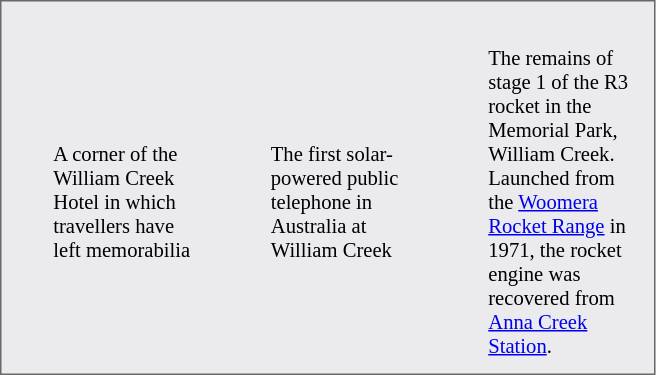<table style="background:#EBEAED; border:1px solid dimgray; font-size: 86%;color:black" border="0" height="230" align="center" vertical-align="bottom" cellpadding=10px cellspacing=0px>
<tr align="center">
<td></td>
<td></td>
<td></td>
<td></td>
<td></td>
<td></td>
</tr>
<tr align="left" vertical-align="top">
<td width="5"></td>
<td width="100">A corner of the William Creek Hotel in which travellers have left memorabilia</td>
<td width="5"></td>
<td width="100">The first solar-powered public telephone in Australia at William Creek</td>
<td width="5"></td>
<td width="100">The remains of stage 1 of the R3 rocket in the Memorial Park, William Creek. Launched from the <a href='#'>Woomera Rocket Range</a> in 1971, the rocket engine was recovered from <a href='#'>Anna Creek Station</a>.</td>
</tr>
</table>
